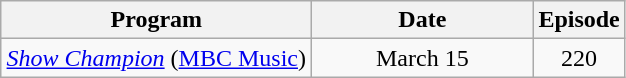<table class="wikitable" style="text-align:center">
<tr>
<th width="200">Program</th>
<th width="140">Date</th>
<th width="50">Episode</th>
</tr>
<tr>
<td><em><a href='#'>Show Champion</a></em> (<a href='#'>MBC Music</a>)</td>
<td>March 15</td>
<td>220</td>
</tr>
</table>
